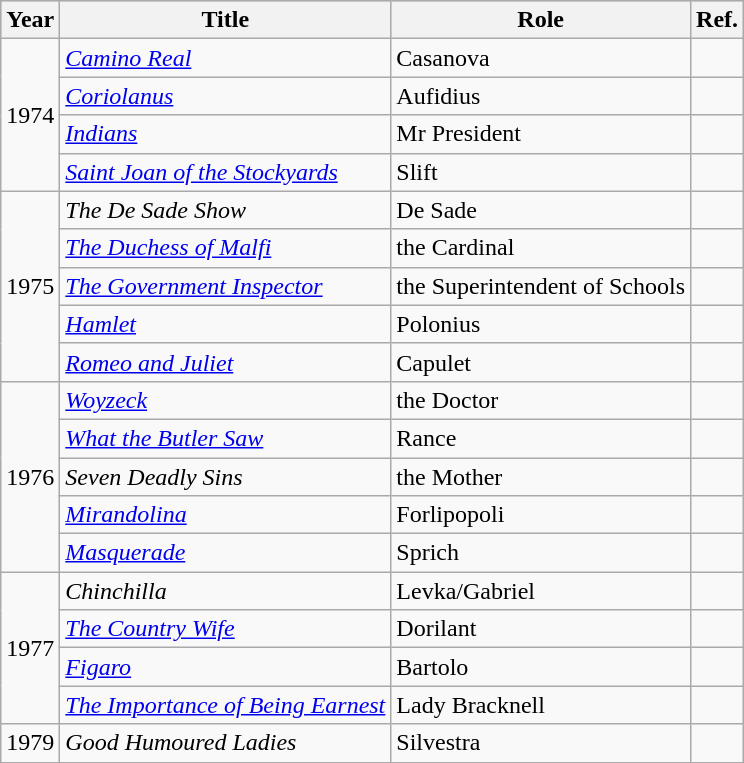<table class="wikitable">
<tr bgcolor="#CCCCCC" align="left">
<th>Year</th>
<th>Title</th>
<th>Role</th>
<th>Ref.</th>
</tr>
<tr>
<td rowspan="4">1974</td>
<td><em><a href='#'>Camino Real</a></em></td>
<td>Casanova</td>
<td></td>
</tr>
<tr>
<td><em><a href='#'>Coriolanus</a></em></td>
<td>Aufidius</td>
<td></td>
</tr>
<tr>
<td><em><a href='#'>Indians</a></em></td>
<td>Mr President</td>
<td></td>
</tr>
<tr>
<td><em><a href='#'>Saint Joan of the Stockyards</a></em></td>
<td>Slift</td>
<td></td>
</tr>
<tr>
<td rowspan="5">1975</td>
<td><em>The De Sade Show</em></td>
<td>De Sade</td>
<td></td>
</tr>
<tr>
<td><em><a href='#'>The Duchess of Malfi</a></em></td>
<td>the Cardinal</td>
<td></td>
</tr>
<tr>
<td><em><a href='#'>The Government Inspector</a></em></td>
<td>the Superintendent of Schools</td>
<td></td>
</tr>
<tr>
<td><em><a href='#'>Hamlet</a></em></td>
<td>Polonius</td>
<td></td>
</tr>
<tr>
<td><em><a href='#'>Romeo and Juliet</a></em></td>
<td>Capulet</td>
<td></td>
</tr>
<tr>
<td rowspan="5">1976</td>
<td><em><a href='#'>Woyzeck</a></em></td>
<td>the Doctor</td>
<td></td>
</tr>
<tr>
<td><em><a href='#'>What the Butler Saw</a></em></td>
<td>Rance</td>
<td></td>
</tr>
<tr>
<td><em>Seven Deadly Sins</em></td>
<td>the Mother</td>
<td></td>
</tr>
<tr>
<td><em><a href='#'>Mirandolina</a></em></td>
<td>Forlipopoli</td>
<td></td>
</tr>
<tr>
<td><em><a href='#'>Masquerade</a></em></td>
<td>Sprich</td>
<td></td>
</tr>
<tr>
<td rowspan="4">1977</td>
<td><em>Chinchilla</em></td>
<td>Levka/Gabriel</td>
<td></td>
</tr>
<tr>
<td><em><a href='#'>The Country Wife</a></em></td>
<td>Dorilant</td>
<td></td>
</tr>
<tr>
<td><em><a href='#'>Figaro</a></em></td>
<td>Bartolo</td>
<td></td>
</tr>
<tr>
<td><em><a href='#'>The Importance of Being Earnest</a></em></td>
<td>Lady Bracknell</td>
<td></td>
</tr>
<tr>
<td>1979</td>
<td><em>Good Humoured Ladies</em></td>
<td>Silvestra</td>
<td></td>
</tr>
</table>
